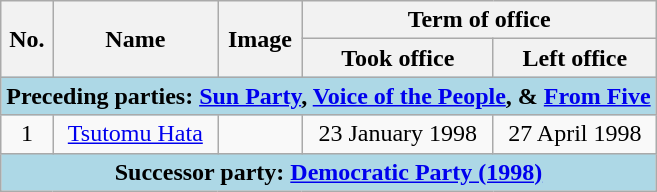<table class="wikitable"  style="text-align:center">
<tr>
<th rowspan=2>No.</th>
<th rowspan="2">Name</th>
<th rowspan="2">Image</th>
<th colspan=2>Term of office</th>
</tr>
<tr>
<th>Took office</th>
<th>Left office</th>
</tr>
<tr>
<td bgcolor="lightblue" colspan="5"><strong>Preceding parties: <a href='#'>Sun Party</a>, <a href='#'>Voice of the People</a>, & <a href='#'>From Five</a></strong></td>
</tr>
<tr>
<td>1</td>
<td><a href='#'>Tsutomu Hata</a></td>
<td></td>
<td>23 January 1998</td>
<td>27 April 1998</td>
</tr>
<tr>
<td bgcolor="lightblue" colspan="5"><strong>Successor party: <a href='#'>Democratic Party (1998)</a></strong></td>
</tr>
</table>
